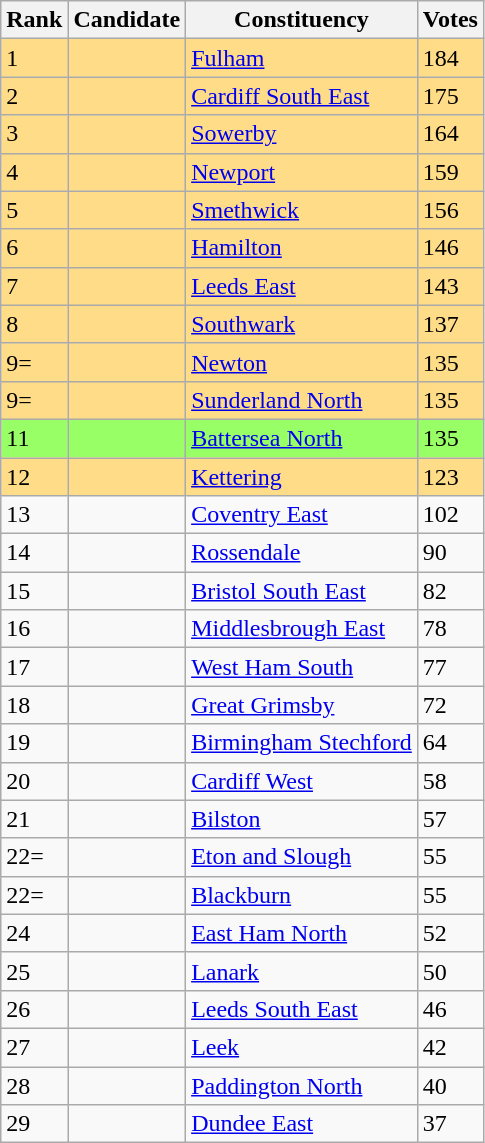<table class="wikitable sortable">
<tr>
<th>Rank<br></th>
<th>Candidate<br></th>
<th>Constituency<br></th>
<th>Votes<br></th>
</tr>
<tr bgcolor=ffdd88>
<td>1</td>
<td></td>
<td><a href='#'>Fulham</a></td>
<td>184</td>
</tr>
<tr bgcolor=ffdd88>
<td>2</td>
<td></td>
<td><a href='#'>Cardiff South East</a></td>
<td>175</td>
</tr>
<tr bgcolor=ffdd88>
<td>3</td>
<td></td>
<td><a href='#'>Sowerby</a></td>
<td>164</td>
</tr>
<tr bgcolor=ffdd88>
<td>4</td>
<td></td>
<td><a href='#'>Newport</a></td>
<td>159</td>
</tr>
<tr bgcolor=ffdd88>
<td>5</td>
<td></td>
<td><a href='#'>Smethwick</a></td>
<td>156</td>
</tr>
<tr bgcolor=ffdd88>
<td>6</td>
<td></td>
<td><a href='#'>Hamilton</a></td>
<td>146</td>
</tr>
<tr bgcolor=ffdd88>
<td>7</td>
<td></td>
<td><a href='#'>Leeds East</a></td>
<td>143</td>
</tr>
<tr bgcolor=ffdd88>
<td>8</td>
<td></td>
<td><a href='#'>Southwark</a></td>
<td>137</td>
</tr>
<tr bgcolor=ffdd88>
<td>9=</td>
<td></td>
<td><a href='#'>Newton</a></td>
<td>135</td>
</tr>
<tr bgcolor=ffdd88>
<td>9=</td>
<td></td>
<td><a href='#'>Sunderland North</a></td>
<td>135</td>
</tr>
<tr bgcolor=99ff66>
<td>11</td>
<td></td>
<td><a href='#'>Battersea North</a></td>
<td>135</td>
</tr>
<tr bgcolor=ffdd88>
<td>12</td>
<td></td>
<td><a href='#'>Kettering</a></td>
<td>123</td>
</tr>
<tr>
<td>13</td>
<td></td>
<td><a href='#'>Coventry East</a></td>
<td>102</td>
</tr>
<tr>
<td>14</td>
<td></td>
<td><a href='#'>Rossendale</a></td>
<td>90</td>
</tr>
<tr>
<td>15</td>
<td></td>
<td><a href='#'>Bristol South East</a></td>
<td>82</td>
</tr>
<tr>
<td>16</td>
<td></td>
<td><a href='#'>Middlesbrough East</a></td>
<td>78</td>
</tr>
<tr>
<td>17</td>
<td></td>
<td><a href='#'>West Ham South</a></td>
<td>77</td>
</tr>
<tr>
<td>18</td>
<td></td>
<td><a href='#'>Great Grimsby</a></td>
<td>72</td>
</tr>
<tr>
<td>19</td>
<td></td>
<td><a href='#'>Birmingham Stechford</a></td>
<td>64</td>
</tr>
<tr>
<td>20</td>
<td></td>
<td><a href='#'>Cardiff West</a></td>
<td>58</td>
</tr>
<tr>
<td>21</td>
<td></td>
<td><a href='#'>Bilston</a></td>
<td>57</td>
</tr>
<tr>
<td>22=</td>
<td></td>
<td><a href='#'>Eton and Slough</a></td>
<td>55</td>
</tr>
<tr>
<td>22=</td>
<td></td>
<td><a href='#'>Blackburn</a></td>
<td>55</td>
</tr>
<tr>
<td>24</td>
<td></td>
<td><a href='#'>East Ham North</a></td>
<td>52</td>
</tr>
<tr>
<td>25</td>
<td></td>
<td><a href='#'>Lanark</a></td>
<td>50</td>
</tr>
<tr>
<td>26</td>
<td></td>
<td><a href='#'>Leeds South East</a></td>
<td>46</td>
</tr>
<tr>
<td>27</td>
<td></td>
<td><a href='#'>Leek</a></td>
<td>42</td>
</tr>
<tr>
<td>28</td>
<td></td>
<td><a href='#'>Paddington North</a></td>
<td>40</td>
</tr>
<tr>
<td>29</td>
<td></td>
<td><a href='#'>Dundee East</a></td>
<td>37</td>
</tr>
</table>
